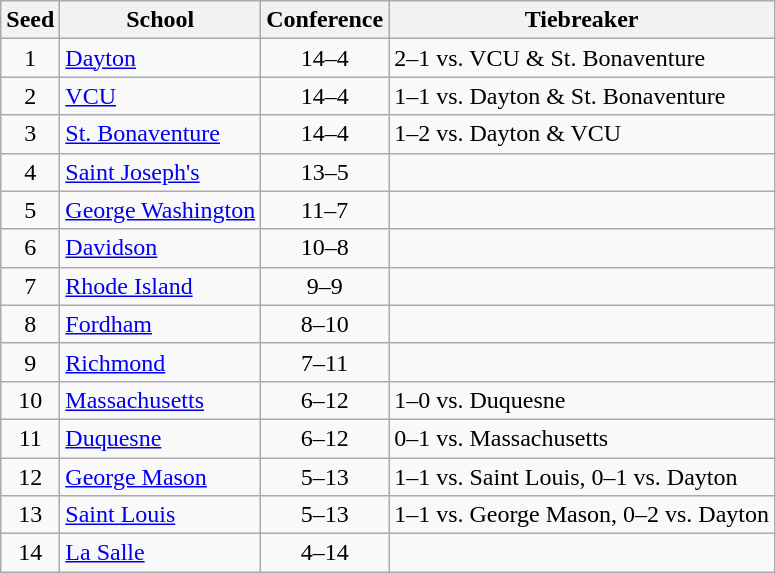<table class="wikitable" style="text-align:center">
<tr>
<th>Seed</th>
<th>School</th>
<th>Conference</th>
<th>Tiebreaker</th>
</tr>
<tr>
<td>1</td>
<td align=left><a href='#'>Dayton</a></td>
<td>14–4</td>
<td align=left>2–1 vs. VCU & St. Bonaventure</td>
</tr>
<tr>
<td>2</td>
<td align=left><a href='#'>VCU</a></td>
<td>14–4</td>
<td align=left>1–1 vs. Dayton & St. Bonaventure</td>
</tr>
<tr>
<td>3</td>
<td align=left><a href='#'>St. Bonaventure</a></td>
<td>14–4</td>
<td align=left>1–2 vs. Dayton & VCU</td>
</tr>
<tr>
<td>4</td>
<td align=left><a href='#'>Saint Joseph's</a></td>
<td>13–5</td>
<td></td>
</tr>
<tr>
<td>5</td>
<td align=left><a href='#'>George Washington</a></td>
<td>11–7</td>
<td></td>
</tr>
<tr>
<td>6</td>
<td align=left><a href='#'>Davidson</a></td>
<td>10–8</td>
<td></td>
</tr>
<tr>
<td>7</td>
<td align=left><a href='#'>Rhode Island</a></td>
<td>9–9</td>
<td></td>
</tr>
<tr>
<td>8</td>
<td align=left><a href='#'>Fordham</a></td>
<td>8–10</td>
<td></td>
</tr>
<tr>
<td>9</td>
<td align=left><a href='#'>Richmond</a></td>
<td>7–11</td>
<td></td>
</tr>
<tr>
<td>10</td>
<td align=left><a href='#'>Massachusetts</a></td>
<td>6–12</td>
<td align=left>1–0 vs. Duquesne</td>
</tr>
<tr>
<td>11</td>
<td align=left><a href='#'>Duquesne</a></td>
<td>6–12</td>
<td align=left>0–1 vs. Massachusetts</td>
</tr>
<tr>
<td>12</td>
<td align=left><a href='#'>George Mason</a></td>
<td>5–13</td>
<td align=left>1–1 vs. Saint Louis, 0–1 vs. Dayton</td>
</tr>
<tr>
<td>13</td>
<td align=left><a href='#'>Saint Louis</a></td>
<td>5–13</td>
<td align=left>1–1 vs. George Mason, 0–2 vs. Dayton</td>
</tr>
<tr>
<td>14</td>
<td align=left><a href='#'>La Salle</a></td>
<td>4–14</td>
<td></td>
</tr>
</table>
